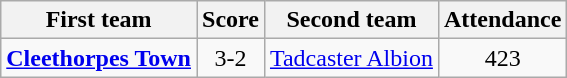<table class="wikitable" style="text-align: center">
<tr>
<th>First team</th>
<th>Score</th>
<th>Second team</th>
<th>Attendance</th>
</tr>
<tr>
<td><strong><a href='#'>Cleethorpes Town</a></strong></td>
<td>3-2</td>
<td><a href='#'>Tadcaster Albion</a></td>
<td>423</td>
</tr>
</table>
